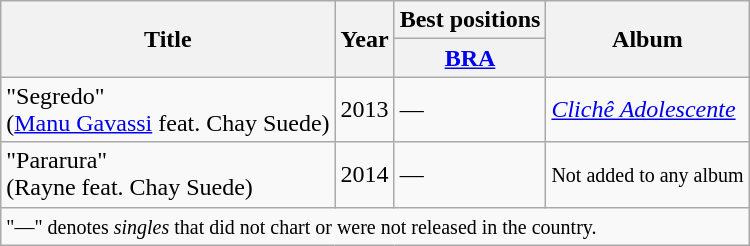<table class="wikitable">
<tr>
<th rowspan="2">Title</th>
<th rowspan="2">Year</th>
<th>Best positions</th>
<th rowspan="2">Album</th>
</tr>
<tr>
<th><strong><a href='#'>BRA</a></strong></th>
</tr>
<tr>
<td>"Segredo"<br>(<a href='#'>Manu Gavassi</a> feat. Chay Suede)</td>
<td>2013</td>
<td>—</td>
<td><em><a href='#'>Clichê Adolescente</a></em></td>
</tr>
<tr>
<td>"Pararura"<br>(Rayne feat. Chay Suede)</td>
<td>2014</td>
<td>—</td>
<td><small>Not added to any album</small></td>
</tr>
<tr>
<td colspan="4"><small>"—" denotes <em>singles</em> that did not chart or were not released in the country.</small></td>
</tr>
</table>
